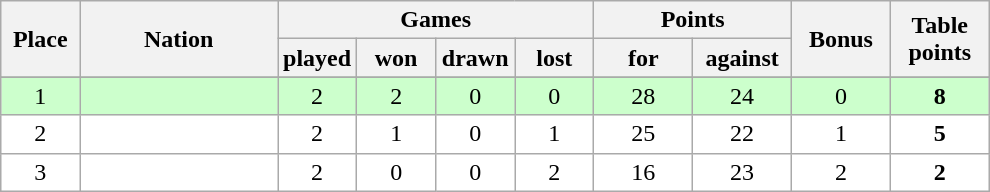<table class="wikitable">
<tr>
<th rowspan=2 width="8%">Place</th>
<th rowspan=2 width="20%">Nation</th>
<th colspan=4 width="32%">Games</th>
<th colspan=2 width="30%">Points</th>
<th rowspan=2 width="10%">Bonus</th>
<th rowspan=2 width="10%">Table<br>points</th>
</tr>
<tr>
<th width="8%">played</th>
<th width="8%">won</th>
<th width="8%">drawn</th>
<th width="8%">lost</th>
<th width="10%">for</th>
<th width="10%">against</th>
</tr>
<tr>
</tr>
<tr bgcolor=#ccffcc align=center>
<td>1</td>
<td align=left></td>
<td>2</td>
<td>2</td>
<td>0</td>
<td>0</td>
<td>28</td>
<td>24</td>
<td>0</td>
<td><strong>8</strong></td>
</tr>
<tr bgcolor=#ffffff align=center>
<td>2</td>
<td align=left></td>
<td>2</td>
<td>1</td>
<td>0</td>
<td>1</td>
<td>25</td>
<td>22</td>
<td>1</td>
<td><strong>5</strong></td>
</tr>
<tr bgcolor=#ffffff align=center>
<td>3</td>
<td align=left></td>
<td>2</td>
<td>0</td>
<td>0</td>
<td>2</td>
<td>16</td>
<td>23</td>
<td>2</td>
<td><strong>2</strong></td>
</tr>
</table>
